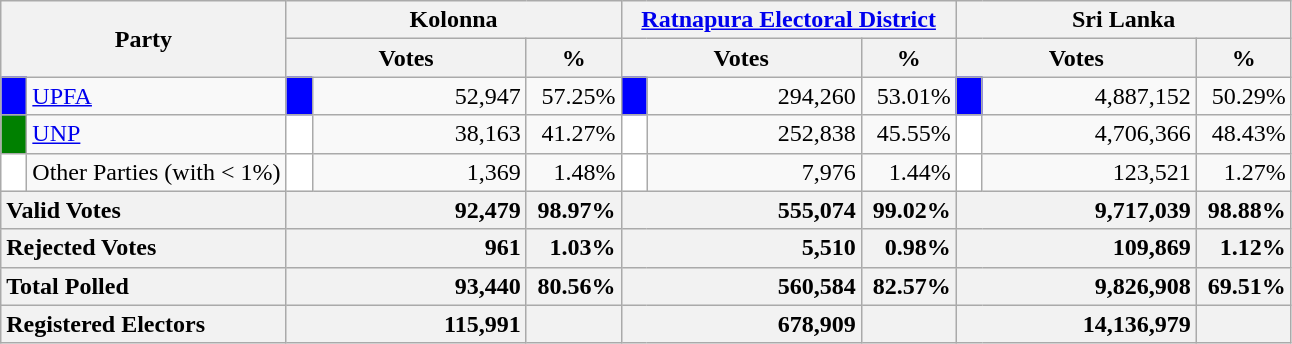<table class="wikitable">
<tr>
<th colspan="2" width="144px"rowspan="2">Party</th>
<th colspan="3" width="216px">Kolonna</th>
<th colspan="3" width="216px"><a href='#'>Ratnapura Electoral District</a></th>
<th colspan="3" width="216px">Sri Lanka</th>
</tr>
<tr>
<th colspan="2" width="144px">Votes</th>
<th>%</th>
<th colspan="2" width="144px">Votes</th>
<th>%</th>
<th colspan="2" width="144px">Votes</th>
<th>%</th>
</tr>
<tr>
<td style="background-color:blue;" width="10px"></td>
<td style="text-align:left;"><a href='#'>UPFA</a></td>
<td style="background-color:blue;" width="10px"></td>
<td style="text-align:right;">52,947</td>
<td style="text-align:right;">57.25%</td>
<td style="background-color:blue;" width="10px"></td>
<td style="text-align:right;">294,260</td>
<td style="text-align:right;">53.01%</td>
<td style="background-color:blue;" width="10px"></td>
<td style="text-align:right;">4,887,152</td>
<td style="text-align:right;">50.29%</td>
</tr>
<tr>
<td style="background-color:green;" width="10px"></td>
<td style="text-align:left;"><a href='#'>UNP</a></td>
<td style="background-color:white;" width="10px"></td>
<td style="text-align:right;">38,163</td>
<td style="text-align:right;">41.27%</td>
<td style="background-color:white;" width="10px"></td>
<td style="text-align:right;">252,838</td>
<td style="text-align:right;">45.55%</td>
<td style="background-color:white;" width="10px"></td>
<td style="text-align:right;">4,706,366</td>
<td style="text-align:right;">48.43%</td>
</tr>
<tr>
<td style="background-color:white;" width="10px"></td>
<td style="text-align:left;">Other Parties (with < 1%)</td>
<td style="background-color:white;" width="10px"></td>
<td style="text-align:right;">1,369</td>
<td style="text-align:right;">1.48%</td>
<td style="background-color:white;" width="10px"></td>
<td style="text-align:right;">7,976</td>
<td style="text-align:right;">1.44%</td>
<td style="background-color:white;" width="10px"></td>
<td style="text-align:right;">123,521</td>
<td style="text-align:right;">1.27%</td>
</tr>
<tr>
<th colspan="2" width="144px"style="text-align:left;">Valid Votes</th>
<th style="text-align:right;"colspan="2" width="144px">92,479</th>
<th style="text-align:right;">98.97%</th>
<th style="text-align:right;"colspan="2" width="144px">555,074</th>
<th style="text-align:right;">99.02%</th>
<th style="text-align:right;"colspan="2" width="144px">9,717,039</th>
<th style="text-align:right;">98.88%</th>
</tr>
<tr>
<th colspan="2" width="144px"style="text-align:left;">Rejected Votes</th>
<th style="text-align:right;"colspan="2" width="144px">961</th>
<th style="text-align:right;">1.03%</th>
<th style="text-align:right;"colspan="2" width="144px">5,510</th>
<th style="text-align:right;">0.98%</th>
<th style="text-align:right;"colspan="2" width="144px">109,869</th>
<th style="text-align:right;">1.12%</th>
</tr>
<tr>
<th colspan="2" width="144px"style="text-align:left;">Total Polled</th>
<th style="text-align:right;"colspan="2" width="144px">93,440</th>
<th style="text-align:right;">80.56%</th>
<th style="text-align:right;"colspan="2" width="144px">560,584</th>
<th style="text-align:right;">82.57%</th>
<th style="text-align:right;"colspan="2" width="144px">9,826,908</th>
<th style="text-align:right;">69.51%</th>
</tr>
<tr>
<th colspan="2" width="144px"style="text-align:left;">Registered Electors</th>
<th style="text-align:right;"colspan="2" width="144px">115,991</th>
<th></th>
<th style="text-align:right;"colspan="2" width="144px">678,909</th>
<th></th>
<th style="text-align:right;"colspan="2" width="144px">14,136,979</th>
<th></th>
</tr>
</table>
